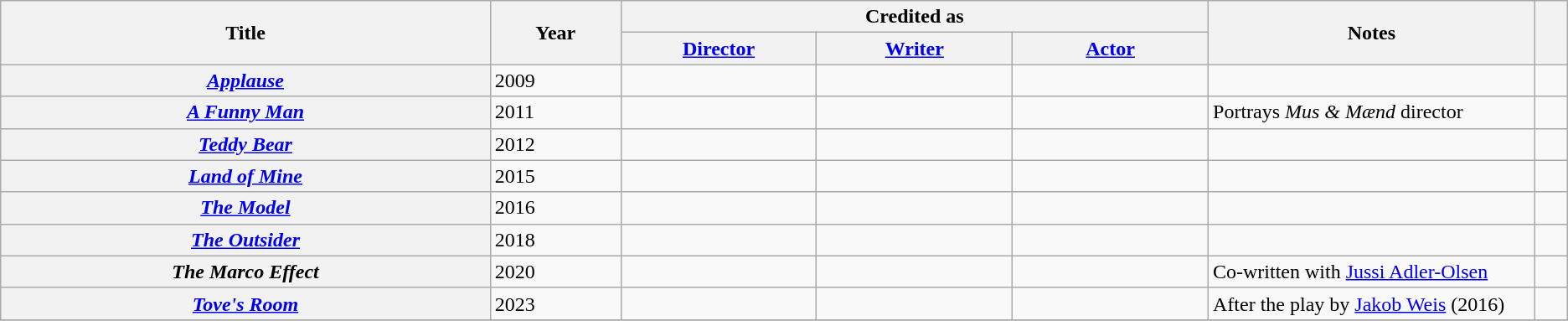<table class="wikitable sortable plainrowheaders">
<tr>
<th width="15%" rowspan="2" scope="col">Title</th>
<th width="4%" rowspan="2" scope="col">Year</th>
<th colspan="3" scope="col">Credited as</th>
<th width="10%" rowspan="2" scope="col" class="unsortable">Notes</th>
<th width="1%" rowspan="2" scope="col" class="unsortable"></th>
</tr>
<tr>
<th width=6%><a href='#'>Director</a></th>
<th width=6%><a href='#'>Writer</a></th>
<th width=6%><a href='#'>Actor</a></th>
</tr>
<tr>
<th scope="row"><em><a href='#'>Applause</a></em></th>
<td>2009</td>
<td></td>
<td></td>
<td></td>
<td></td>
<td></td>
</tr>
<tr>
<th scope="row"><em><a href='#'>A Funny Man</a></em></th>
<td>2011</td>
<td></td>
<td></td>
<td></td>
<td>Portrays <em>Mus & Mænd</em> director</td>
<td></td>
</tr>
<tr>
<th scope="row"><em><a href='#'>Teddy Bear</a></em></th>
<td>2012</td>
<td></td>
<td></td>
<td></td>
<td></td>
<td></td>
</tr>
<tr>
<th scope="row"><em><a href='#'>Land of Mine</a></em></th>
<td>2015</td>
<td></td>
<td></td>
<td></td>
<td></td>
<td></td>
</tr>
<tr>
<th scope="row"><em><a href='#'>The Model</a></em></th>
<td>2016</td>
<td></td>
<td></td>
<td></td>
<td></td>
<td></td>
</tr>
<tr>
<th scope="row"><em><a href='#'>The Outsider</a></em></th>
<td>2018</td>
<td></td>
<td></td>
<td></td>
<td></td>
<td></td>
</tr>
<tr>
<th scope="row"><em>The Marco Effect</em></th>
<td>2020</td>
<td></td>
<td></td>
<td></td>
<td>Co-written with <a href='#'>Jussi Adler-Olsen</a></td>
<td></td>
</tr>
<tr>
<th scope="row"><em><a href='#'>Tove's Room</a></em></th>
<td>2023</td>
<td></td>
<td></td>
<td></td>
<td>After the play by <a href='#'>Jakob Weis</a> (2016)</td>
<td></td>
</tr>
<tr>
</tr>
</table>
